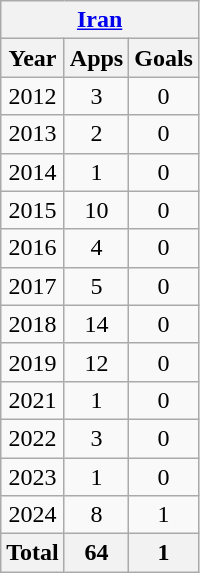<table class="wikitable" style="text-align:center">
<tr>
<th colspan=3><a href='#'>Iran</a></th>
</tr>
<tr>
<th>Year</th>
<th>Apps</th>
<th>Goals</th>
</tr>
<tr>
<td>2012</td>
<td>3</td>
<td>0</td>
</tr>
<tr>
<td>2013</td>
<td>2</td>
<td>0</td>
</tr>
<tr>
<td>2014</td>
<td>1</td>
<td>0</td>
</tr>
<tr>
<td>2015</td>
<td>10</td>
<td>0</td>
</tr>
<tr>
<td>2016</td>
<td>4</td>
<td>0</td>
</tr>
<tr>
<td>2017</td>
<td>5</td>
<td>0</td>
</tr>
<tr>
<td>2018</td>
<td>14</td>
<td>0</td>
</tr>
<tr>
<td>2019</td>
<td>12</td>
<td>0</td>
</tr>
<tr>
<td>2021</td>
<td>1</td>
<td>0</td>
</tr>
<tr>
<td>2022</td>
<td>3</td>
<td>0</td>
</tr>
<tr>
<td>2023</td>
<td>1</td>
<td>0</td>
</tr>
<tr>
<td>2024</td>
<td>8</td>
<td>1</td>
</tr>
<tr>
<th>Total</th>
<th>64</th>
<th>1</th>
</tr>
</table>
